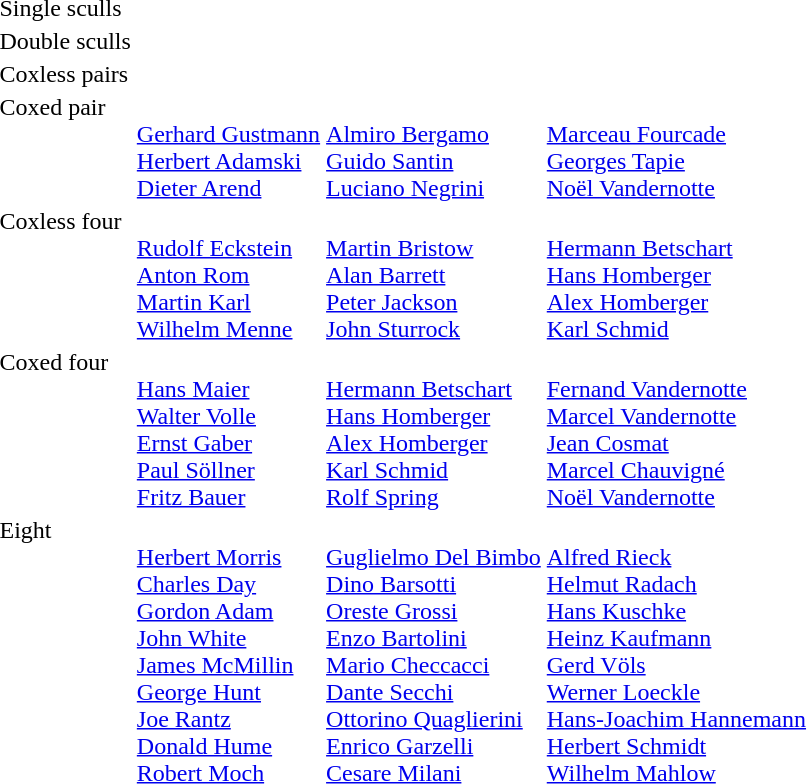<table>
<tr>
<td>Single sculls<br></td>
<td></td>
<td></td>
<td></td>
</tr>
<tr valign="top">
<td>Double sculls<br></td>
<td></td>
<td></td>
<td></td>
</tr>
<tr valign="top">
<td>Coxless pairs<br></td>
<td></td>
<td></td>
<td></td>
</tr>
<tr valign="top">
<td>Coxed pair<br></td>
<td><br><a href='#'>Gerhard Gustmann</a><br><a href='#'>Herbert Adamski</a><br><a href='#'>Dieter Arend</a></td>
<td><br><a href='#'>Almiro Bergamo</a><br><a href='#'>Guido Santin</a><br><a href='#'>Luciano Negrini</a></td>
<td><br><a href='#'>Marceau Fourcade</a><br><a href='#'>Georges Tapie</a><br><a href='#'>Noël Vandernotte</a></td>
</tr>
<tr valign="top">
<td>Coxless four<br></td>
<td><br><a href='#'>Rudolf Eckstein</a><br><a href='#'>Anton Rom</a><br><a href='#'>Martin Karl</a><br><a href='#'>Wilhelm Menne</a></td>
<td><br><a href='#'>Martin Bristow</a><br><a href='#'>Alan Barrett</a><br><a href='#'>Peter Jackson</a><br><a href='#'>John Sturrock</a></td>
<td><br><a href='#'>Hermann Betschart</a><br><a href='#'>Hans Homberger</a><br><a href='#'>Alex Homberger</a><br><a href='#'>Karl Schmid</a></td>
</tr>
<tr valign="top">
<td>Coxed four<br></td>
<td><br><a href='#'>Hans Maier</a><br><a href='#'>Walter Volle</a><br><a href='#'>Ernst Gaber</a><br><a href='#'>Paul Söllner</a><br><a href='#'>Fritz Bauer</a></td>
<td><br><a href='#'>Hermann Betschart</a><br><a href='#'>Hans Homberger</a><br><a href='#'>Alex Homberger</a><br><a href='#'>Karl Schmid</a><br><a href='#'>Rolf Spring</a></td>
<td><br><a href='#'>Fernand Vandernotte</a><br><a href='#'>Marcel Vandernotte</a><br><a href='#'>Jean Cosmat</a><br><a href='#'>Marcel Chauvigné</a><br><a href='#'>Noël Vandernotte</a></td>
</tr>
<tr valign="top">
<td>Eight<br></td>
<td><br><a href='#'>Herbert Morris</a><br><a href='#'>Charles Day</a><br><a href='#'>Gordon Adam</a><br><a href='#'>John White</a><br><a href='#'>James McMillin</a><br><a href='#'>George Hunt</a><br><a href='#'>Joe Rantz</a><br><a href='#'>Donald Hume</a><br><a href='#'>Robert Moch</a></td>
<td><br><a href='#'>Guglielmo Del Bimbo</a><br><a href='#'>Dino Barsotti</a><br><a href='#'>Oreste Grossi</a><br><a href='#'>Enzo Bartolini</a><br><a href='#'>Mario Checcacci</a><br><a href='#'>Dante Secchi</a><br><a href='#'>Ottorino Quaglierini</a><br><a href='#'>Enrico Garzelli</a><br><a href='#'>Cesare Milani</a></td>
<td><br><a href='#'>Alfred Rieck</a><br><a href='#'>Helmut Radach</a><br><a href='#'>Hans Kuschke</a><br><a href='#'>Heinz Kaufmann</a><br><a href='#'>Gerd Völs</a><br><a href='#'>Werner Loeckle</a><br><a href='#'>Hans-Joachim Hannemann</a><br><a href='#'>Herbert Schmidt</a><br><a href='#'>Wilhelm Mahlow</a></td>
</tr>
</table>
